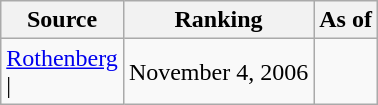<table class="wikitable" style="text-align:center">
<tr>
<th>Source</th>
<th>Ranking</th>
<th>As of</th>
</tr>
<tr>
<td align=left><a href='#'>Rothenberg</a><br>| </td>
<td>November 4, 2006</td>
</tr>
</table>
